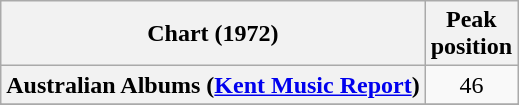<table class="wikitable sortable plainrowheaders">
<tr>
<th>Chart (1972)</th>
<th>Peak<br>position</th>
</tr>
<tr>
<th scope="row">Australian Albums (<a href='#'>Kent Music Report</a>)</th>
<td align="center">46</td>
</tr>
<tr>
</tr>
<tr>
</tr>
</table>
